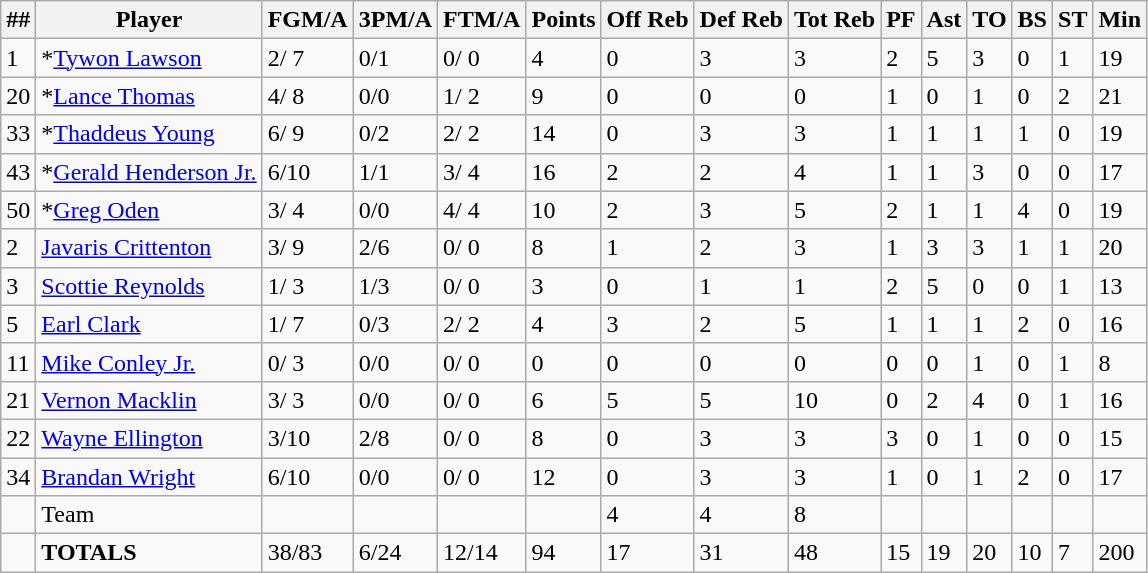<table class="wikitable sortable">
<tr>
<th>##</th>
<th>Player</th>
<th>FGM/A</th>
<th>3PM/A</th>
<th>FTM/A</th>
<th>Points</th>
<th>Off Reb</th>
<th>Def Reb</th>
<th>Tot Reb</th>
<th>PF</th>
<th>Ast</th>
<th>TO</th>
<th>BS</th>
<th>ST</th>
<th>Min</th>
</tr>
<tr>
<td>1</td>
<td>*<a href='#'>Tywon Lawson</a></td>
<td>2/ 7</td>
<td>0/1</td>
<td>0/ 0</td>
<td>4</td>
<td>0</td>
<td>3</td>
<td>3</td>
<td>2</td>
<td>5</td>
<td>3</td>
<td>0</td>
<td>1</td>
<td>19</td>
</tr>
<tr>
<td>20</td>
<td>*<a href='#'>Lance Thomas</a></td>
<td>4/ 8</td>
<td>0/0</td>
<td>1/ 2</td>
<td>9</td>
<td>0</td>
<td>0</td>
<td>0</td>
<td>1</td>
<td>0</td>
<td>1</td>
<td>0</td>
<td>2</td>
<td>21</td>
</tr>
<tr>
<td>33</td>
<td>*<a href='#'>Thaddeus Young</a></td>
<td>6/ 9</td>
<td>0/2</td>
<td>2/ 2</td>
<td>14</td>
<td>0</td>
<td>3</td>
<td>3</td>
<td>1</td>
<td>1</td>
<td>1</td>
<td>1</td>
<td>0</td>
<td>19</td>
</tr>
<tr>
<td>43</td>
<td>*<a href='#'>Gerald Henderson Jr.</a></td>
<td>6/10</td>
<td>1/1</td>
<td>3/ 4</td>
<td>16</td>
<td>2</td>
<td>2</td>
<td>4</td>
<td>1</td>
<td>1</td>
<td>3</td>
<td>0</td>
<td>0</td>
<td>17</td>
</tr>
<tr>
<td>50</td>
<td>*<a href='#'>Greg Oden</a></td>
<td>3/ 4</td>
<td>0/0</td>
<td>4/ 4</td>
<td>10</td>
<td>2</td>
<td>3</td>
<td>5</td>
<td>2</td>
<td>1</td>
<td>1</td>
<td>4</td>
<td>0</td>
<td>19</td>
</tr>
<tr>
<td>2</td>
<td><a href='#'>Javaris Crittenton</a></td>
<td>3/ 9</td>
<td>2/6</td>
<td>0/ 0</td>
<td>8</td>
<td>1</td>
<td>2</td>
<td>3</td>
<td>1</td>
<td>3</td>
<td>3</td>
<td>1</td>
<td>1</td>
<td>20</td>
</tr>
<tr>
<td>3</td>
<td><a href='#'>Scottie Reynolds</a></td>
<td>1/ 3</td>
<td>1/3</td>
<td>0/ 0</td>
<td>3</td>
<td>0</td>
<td>1</td>
<td>1</td>
<td>2</td>
<td>5</td>
<td>0</td>
<td>0</td>
<td>1</td>
<td>13</td>
</tr>
<tr>
<td>5</td>
<td><a href='#'>Earl Clark</a></td>
<td>1/ 7</td>
<td>0/3</td>
<td>2/ 2</td>
<td>4</td>
<td>3</td>
<td>2</td>
<td>5</td>
<td>1</td>
<td>1</td>
<td>1</td>
<td>2</td>
<td>0</td>
<td>16</td>
</tr>
<tr>
<td>11</td>
<td><a href='#'>Mike Conley Jr.</a></td>
<td>0/ 3</td>
<td>0/0</td>
<td>0/ 0</td>
<td>0</td>
<td>0</td>
<td>0</td>
<td>0</td>
<td>0</td>
<td>0</td>
<td>1</td>
<td>0</td>
<td>1</td>
<td>8</td>
</tr>
<tr>
<td>21</td>
<td><a href='#'>Vernon Macklin</a></td>
<td>3/ 3</td>
<td>0/0</td>
<td>0/ 0</td>
<td>6</td>
<td>5</td>
<td>5</td>
<td>10</td>
<td>0</td>
<td>2</td>
<td>4</td>
<td>0</td>
<td>1</td>
<td>16</td>
</tr>
<tr>
<td>22</td>
<td><a href='#'>Wayne Ellington</a></td>
<td>3/10</td>
<td>2/8</td>
<td>0/ 0</td>
<td>8</td>
<td>0</td>
<td>3</td>
<td>3</td>
<td>3</td>
<td>0</td>
<td>1</td>
<td>0</td>
<td>0</td>
<td>15</td>
</tr>
<tr>
<td>34</td>
<td><a href='#'>Brandan Wright</a></td>
<td>6/10</td>
<td>0/0</td>
<td>0/ 0</td>
<td>12</td>
<td>0</td>
<td>3</td>
<td>3</td>
<td>1</td>
<td>0</td>
<td>1</td>
<td>2</td>
<td>0</td>
<td>17</td>
</tr>
<tr>
<td></td>
<td>Team</td>
<td></td>
<td></td>
<td></td>
<td></td>
<td>4</td>
<td>4</td>
<td>8</td>
<td></td>
<td></td>
<td></td>
<td></td>
<td></td>
<td></td>
</tr>
<tr>
<td></td>
<td><strong>TOTALS</strong></td>
<td>38/83</td>
<td>6/24</td>
<td>12/14</td>
<td>94</td>
<td>17</td>
<td>31</td>
<td>48</td>
<td>15</td>
<td>19</td>
<td>20</td>
<td>10</td>
<td>7</td>
<td>200</td>
</tr>
</table>
